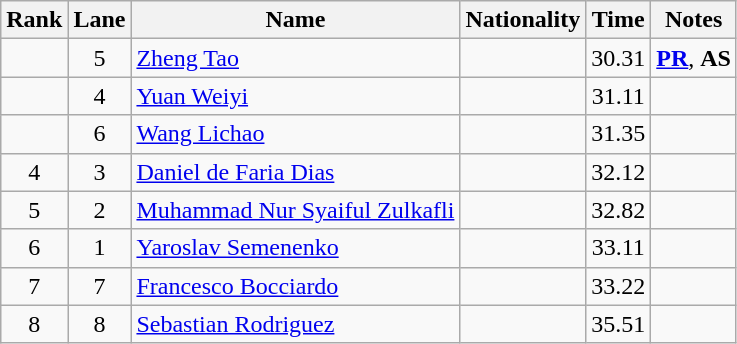<table class="wikitable sortable" style="text-align:center">
<tr>
<th>Rank</th>
<th>Lane</th>
<th>Name</th>
<th>Nationality</th>
<th>Time</th>
<th>Notes</th>
</tr>
<tr>
<td></td>
<td>5</td>
<td align=left><a href='#'>Zheng Tao</a></td>
<td align=left></td>
<td>30.31</td>
<td><strong><a href='#'>PR</a></strong>, <strong>AS</strong></td>
</tr>
<tr>
<td></td>
<td>4</td>
<td align=left><a href='#'>Yuan Weiyi</a></td>
<td align=left></td>
<td>31.11</td>
<td></td>
</tr>
<tr>
<td></td>
<td>6</td>
<td align=left><a href='#'>Wang Lichao</a></td>
<td align=left></td>
<td>31.35</td>
<td></td>
</tr>
<tr>
<td>4</td>
<td>3</td>
<td align=left><a href='#'>Daniel de Faria Dias</a></td>
<td align=left></td>
<td>32.12</td>
<td></td>
</tr>
<tr>
<td>5</td>
<td>2</td>
<td align=left><a href='#'>Muhammad Nur Syaiful Zulkafli</a></td>
<td align=left></td>
<td>32.82</td>
<td></td>
</tr>
<tr>
<td>6</td>
<td>1</td>
<td align=left><a href='#'>Yaroslav Semenenko</a></td>
<td align=left></td>
<td>33.11</td>
<td></td>
</tr>
<tr>
<td>7</td>
<td>7</td>
<td align=left><a href='#'>Francesco Bocciardo</a></td>
<td align=left></td>
<td>33.22</td>
<td></td>
</tr>
<tr>
<td>8</td>
<td>8</td>
<td align=left><a href='#'>Sebastian Rodriguez</a></td>
<td align=left></td>
<td>35.51</td>
<td></td>
</tr>
</table>
